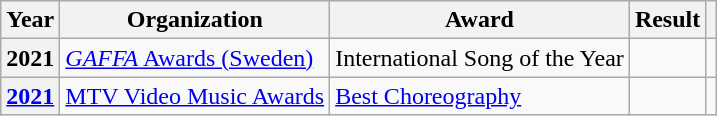<table class="wikitable plainrowheaders">
<tr align=center>
<th scope="col">Year</th>
<th scope="col">Organization</th>
<th scope="col">Award</th>
<th scope="col">Result</th>
<th scope="col"></th>
</tr>
<tr>
<th scope="row">2021</th>
<td><a href='#'><em>GAFFA</em> Awards (Sweden)</a></td>
<td>International Song of the Year</td>
<td></td>
<td style="text-align:center;"></td>
</tr>
<tr>
<th scope="row"><a href='#'>2021</a></th>
<td><a href='#'>MTV Video Music Awards</a></td>
<td><a href='#'>Best Choreography</a></td>
<td></td>
<td style="text-align:center;"></td>
</tr>
</table>
